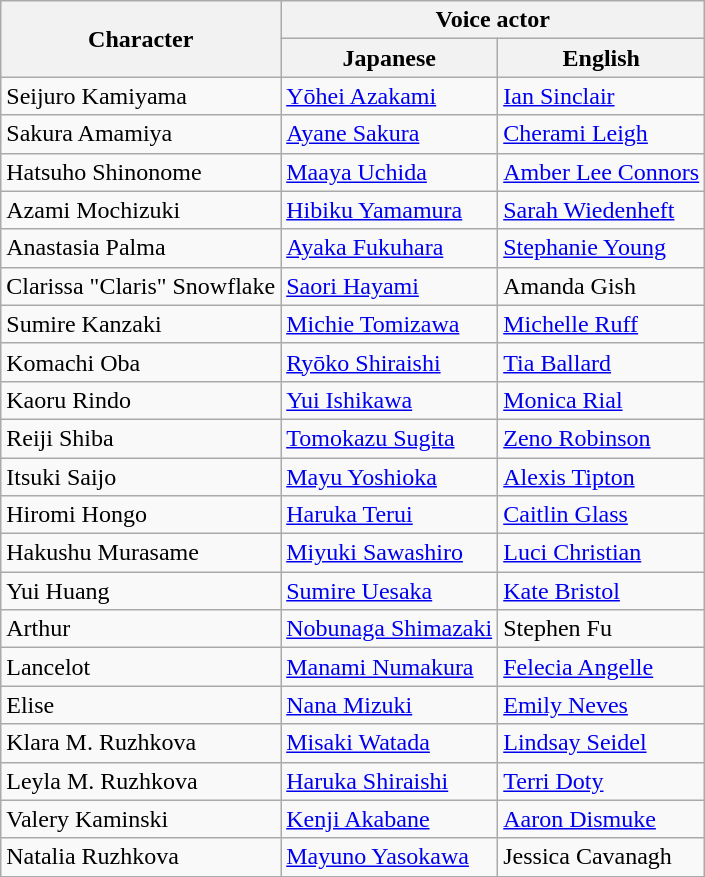<table class="wikitable">
<tr>
<th rowspan=2>Character</th>
<th colspan=2>Voice actor</th>
</tr>
<tr>
<th>Japanese</th>
<th>English</th>
</tr>
<tr>
<td>Seijuro Kamiyama</td>
<td><a href='#'>Yōhei Azakami</a></td>
<td><a href='#'>Ian Sinclair</a></td>
</tr>
<tr>
<td>Sakura Amamiya</td>
<td><a href='#'>Ayane Sakura</a></td>
<td><a href='#'>Cherami Leigh</a></td>
</tr>
<tr>
<td>Hatsuho Shinonome</td>
<td><a href='#'>Maaya Uchida</a></td>
<td><a href='#'>Amber Lee Connors</a></td>
</tr>
<tr>
<td>Azami Mochizuki</td>
<td><a href='#'>Hibiku Yamamura</a></td>
<td><a href='#'>Sarah Wiedenheft</a></td>
</tr>
<tr>
<td>Anastasia Palma</td>
<td><a href='#'>Ayaka Fukuhara</a></td>
<td><a href='#'>Stephanie Young</a></td>
</tr>
<tr>
<td>Clarissa "Claris" Snowflake</td>
<td><a href='#'>Saori Hayami</a></td>
<td>Amanda Gish</td>
</tr>
<tr>
<td>Sumire Kanzaki</td>
<td><a href='#'>Michie Tomizawa</a></td>
<td><a href='#'>Michelle Ruff</a></td>
</tr>
<tr>
<td>Komachi Oba</td>
<td><a href='#'>Ryōko Shiraishi</a></td>
<td><a href='#'>Tia Ballard</a></td>
</tr>
<tr>
<td>Kaoru Rindo</td>
<td><a href='#'>Yui Ishikawa</a></td>
<td><a href='#'>Monica Rial</a></td>
</tr>
<tr>
<td>Reiji Shiba</td>
<td><a href='#'>Tomokazu Sugita</a></td>
<td><a href='#'>Zeno Robinson</a></td>
</tr>
<tr>
<td>Itsuki Saijo</td>
<td><a href='#'>Mayu Yoshioka</a></td>
<td><a href='#'>Alexis Tipton</a></td>
</tr>
<tr>
<td>Hiromi Hongo</td>
<td><a href='#'>Haruka Terui</a></td>
<td><a href='#'>Caitlin Glass</a></td>
</tr>
<tr>
<td>Hakushu Murasame</td>
<td><a href='#'>Miyuki Sawashiro</a></td>
<td><a href='#'>Luci Christian</a></td>
</tr>
<tr>
<td>Yui Huang</td>
<td><a href='#'>Sumire Uesaka</a></td>
<td><a href='#'>Kate Bristol</a></td>
</tr>
<tr>
<td>Arthur</td>
<td><a href='#'>Nobunaga Shimazaki</a></td>
<td>Stephen Fu</td>
</tr>
<tr>
<td>Lancelot</td>
<td><a href='#'>Manami Numakura</a></td>
<td><a href='#'>Felecia Angelle</a></td>
</tr>
<tr>
<td>Elise</td>
<td><a href='#'>Nana Mizuki</a></td>
<td><a href='#'>Emily Neves</a></td>
</tr>
<tr>
<td>Klara M. Ruzhkova</td>
<td><a href='#'>Misaki Watada</a></td>
<td><a href='#'>Lindsay Seidel</a></td>
</tr>
<tr>
<td>Leyla M. Ruzhkova</td>
<td><a href='#'>Haruka Shiraishi</a></td>
<td><a href='#'>Terri Doty</a></td>
</tr>
<tr>
<td>Valery Kaminski</td>
<td><a href='#'>Kenji Akabane</a></td>
<td><a href='#'>Aaron Dismuke</a></td>
</tr>
<tr>
<td>Natalia Ruzhkova</td>
<td><a href='#'>Mayuno Yasokawa</a></td>
<td>Jessica Cavanagh</td>
</tr>
<tr>
</tr>
</table>
